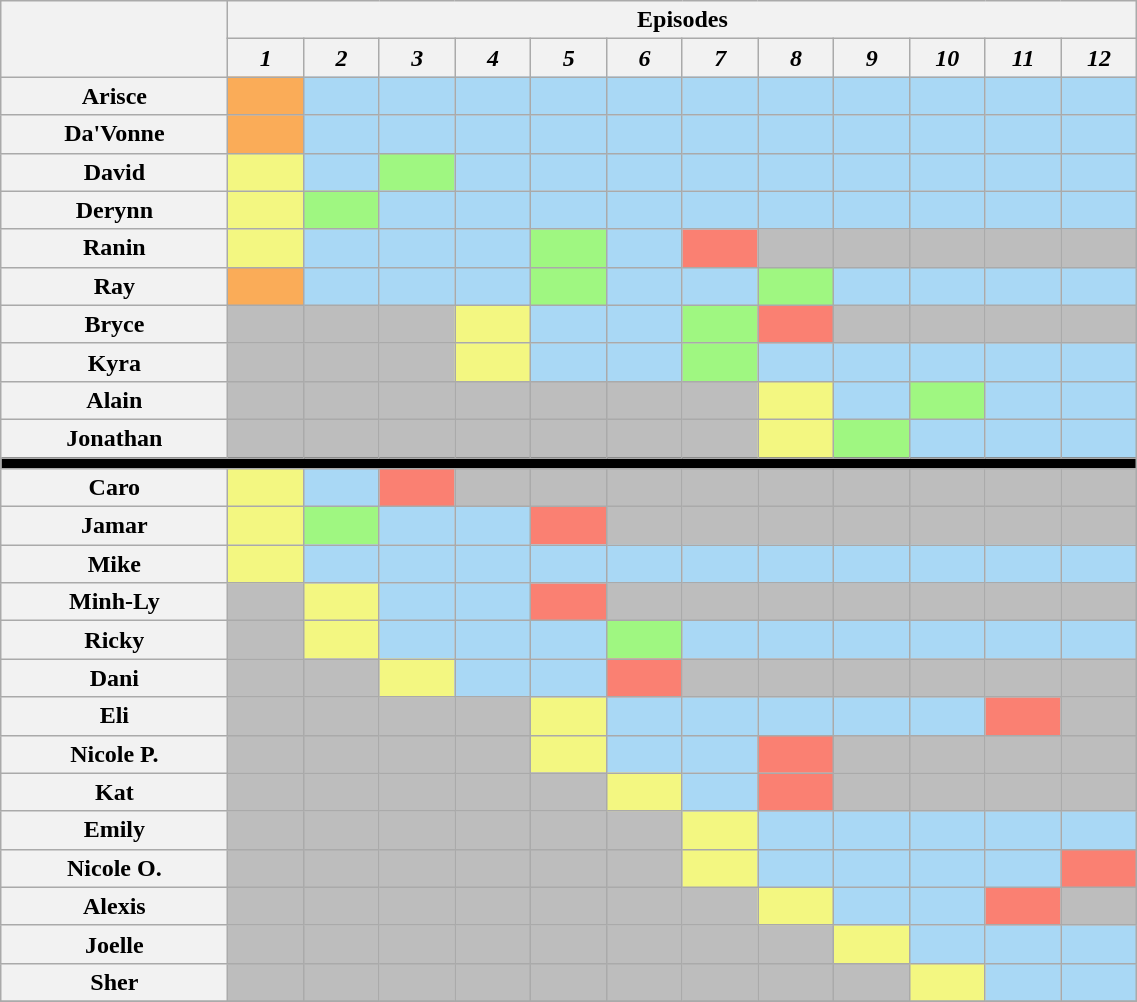<table class="wikitable" style="text-align:center; width:60%;">
<tr>
<th rowspan="2" style="width:15%;"></th>
<th colspan="14" style="text-align:center;">Episodes</th>
</tr>
<tr>
<th style="text-align:center; width:5%;"><em>1</em></th>
<th style="text-align:center; width:5%;"><em>2</em></th>
<th style="text-align:center; width:5%;"><em>3</em></th>
<th style="text-align:center; width:5%;"><em>4</em></th>
<th style="text-align:center; width:5%;"><em>5</em></th>
<th style="text-align:center; width:5%;"><em>6</em></th>
<th style="text-align:center; width:5%;"><em>7</em></th>
<th style="text-align:center; width:5%;"><em>8</em></th>
<th style="text-align:center; width:5%;"><em>9</em></th>
<th style="text-align:center; width:5%;"><em>10</em></th>
<th style="text-align:center; width:5%;"><em>11</em></th>
<th style="text-align:center; width:5%;"><em>12</em></th>
</tr>
<tr>
<th>Arisce</th>
<td style="background:#FAAC58;"></td>
<td style="background:#A9D8F5;"></td>
<td style="background:#A9D8F5;"></td>
<td style="background:#A9D8F5;"></td>
<td style="background:#A9D8F5;"></td>
<td style="background:#A9D8F5;"></td>
<td style="background:#A9D8F5;"></td>
<td style="background:#A9D8F5;"></td>
<td style="background:#A9D8F5;"></td>
<td style="background:#A9D8F5;"></td>
<td style="background:#A9D8F5;"></td>
<td style="background:#A9D8F5;"></td>
</tr>
<tr>
<th>Da'Vonne</th>
<td style="background:#FAAC58;"></td>
<td style="background:#A9D8F5;"></td>
<td style="background:#A9D8F5;"></td>
<td style="background:#A9D8F5;"></td>
<td style="background:#A9D8F5;"></td>
<td style="background:#A9D8F5;"></td>
<td style="background:#A9D8F5;"></td>
<td style="background:#A9D8F5;"></td>
<td style="background:#A9D8F5;"></td>
<td style="background:#A9D8F5;"></td>
<td style="background:#A9D8F5;"></td>
<td style="background:#A9D8F5;"></td>
</tr>
<tr>
<th>David</th>
<td style="background:#F3F781;"></td>
<td style="background:#A9D8F5;"></td>
<td style="background:#9FF781;"></td>
<td style="background:#A9D8F5;"></td>
<td style="background:#A9D8F5;"></td>
<td style="background:#A9D8F5;"></td>
<td style="background:#A9D8F5;"></td>
<td style="background:#A9D8F5;"></td>
<td style="background:#A9D8F5;"></td>
<td style="background:#A9D8F5;"></td>
<td style="background:#A9D8F5;"></td>
<td style="background:#A9D8F5;"></td>
</tr>
<tr>
<th>Derynn</th>
<td style="background:#F3F781;"></td>
<td style="background:#9FF781;"></td>
<td style="background:#A9D8F5;"></td>
<td style="background:#A9D8F5;"></td>
<td style="background:#A9D8F5;"></td>
<td style="background:#A9D8F5;"></td>
<td style="background:#A9D8F5;"></td>
<td style="background:#A9D8F5;"></td>
<td style="background:#A9D8F5;"></td>
<td style="background:#A9D8F5;"></td>
<td style="background:#A9D8F5;"></td>
<td style="background:#A9D8F5;"></td>
</tr>
<tr>
<th>Ranin</th>
<td style="background:#F3F781;"></td>
<td style="background:#A9D8F5;"></td>
<td style="background:#A9D8F5;"></td>
<td style="background:#A9D8F5;"></td>
<td style="background:#9FF781;"></td>
<td style="background:#A9D8F5;"></td>
<td style="background:#FA8072;"></td>
<td style="background:#BDBDBD;"></td>
<td style="background:#BDBDBD;"></td>
<td style="background:#BDBDBD;"></td>
<td style="background:#BDBDBD;"></td>
<td style="background:#BDBDBD;"></td>
</tr>
<tr>
<th>Ray</th>
<td style="background:#FAAC58;"></td>
<td style="background:#A9D8F5;"></td>
<td style="background:#A9D8F5;"></td>
<td style="background:#A9D8F5;"></td>
<td style="background:#9FF781;"></td>
<td style="background:#A9D8F5;"></td>
<td style="background:#A9D8F5;"></td>
<td style="background:#9FF781;"></td>
<td style="background:#A9D8F5;"></td>
<td style="background:#A9D8F5;"></td>
<td style="background:#A9D8F5;"></td>
<td style="background:#A9D8F5;"></td>
</tr>
<tr>
<th>Bryce</th>
<td style="background:#BDBDBD;"></td>
<td style="background:#BDBDBD;"></td>
<td style="background:#BDBDBD;"></td>
<td style="background:#F3F781;"></td>
<td style="background:#A9D8F5;"></td>
<td style="background:#A9D8F5;"></td>
<td style="background:#9FF781;"></td>
<td style="background:#FA8072;"></td>
<td style="background:#BDBDBD;"></td>
<td style="background:#BDBDBD;"></td>
<td style="background:#BDBDBD;"></td>
<td style="background:#BDBDBD;"></td>
</tr>
<tr>
<th>Kyra</th>
<td style="background:#BDBDBD;"></td>
<td style="background:#BDBDBD;"></td>
<td style="background:#BDBDBD;"></td>
<td style="background:#F3F781;"></td>
<td style="background:#A9D8F5;"></td>
<td style="background:#A9D8F5;"></td>
<td style="background:#9FF781;"></td>
<td style="background:#A9D8F5;"></td>
<td style="background:#A9D8F5;"></td>
<td style="background:#A9D8F5;"></td>
<td style="background:#A9D8F5;"></td>
<td style="background:#A9D8F5;"></td>
</tr>
<tr>
<th>Alain</th>
<td style="background:#BDBDBD;"></td>
<td style="background:#BDBDBD;"></td>
<td style="background:#BDBDBD;"></td>
<td style="background:#BDBDBD;"></td>
<td style="background:#BDBDBD;"></td>
<td style="background:#BDBDBD;"></td>
<td style="background:#BDBDBD;"></td>
<td style="background:#F3F781;"></td>
<td style="background:#A9D8F5;"></td>
<td style="background:#9FF781;"></td>
<td style="background:#A9D8F5;"></td>
<td style="background:#A9D8F5;"></td>
</tr>
<tr>
<th>Jonathan</th>
<td style="background:#BDBDBD;"></td>
<td style="background:#BDBDBD;"></td>
<td style="background:#BDBDBD;"></td>
<td style="background:#BDBDBD;"></td>
<td style="background:#BDBDBD;"></td>
<td style="background:#BDBDBD;"></td>
<td style="background:#BDBDBD;"></td>
<td style="background:#F3F781;"></td>
<td style="background:#9FF781;"></td>
<td style="background:#A9D8F5;"></td>
<td style="background:#A9D8F5;"></td>
<td style="background:#A9D8F5;"></td>
</tr>
<tr>
<th colspan="16" style="background:#000;"></th>
</tr>
<tr>
<th>Caro</th>
<td style="background:#F3F781;"></td>
<td style="background:#A9D8F5;"></td>
<td style="background:#FA8072;"></td>
<td style="background:#BDBDBD;"></td>
<td style="background:#BDBDBD;"></td>
<td style="background:#BDBDBD;"></td>
<td style="background:#BDBDBD;"></td>
<td style="background:#BDBDBD;"></td>
<td style="background:#BDBDBD;"></td>
<td style="background:#BDBDBD;"></td>
<td style="background:#BDBDBD;"></td>
<td style="background:#BDBDBD;"></td>
</tr>
<tr>
<th>Jamar</th>
<td style="background:#F3F781;"></td>
<td style="background:#9FF781;"></td>
<td style="background:#A9D8F5;"></td>
<td style="background:#A9D8F5;"></td>
<td style="background:#FA8072;"></td>
<td style="background:#BDBDBD;"></td>
<td style="background:#BDBDBD;"></td>
<td style="background:#BDBDBD;"></td>
<td style="background:#BDBDBD;"></td>
<td style="background:#BDBDBD;"></td>
<td style="background:#BDBDBD;"></td>
<td style="background:#BDBDBD;"></td>
</tr>
<tr>
<th>Mike</th>
<td style="background:#F3F781;"></td>
<td style="background:#A9D8F5;"></td>
<td style="background:#A9D8F5;"></td>
<td style="background:#A9D8F5;"></td>
<td style="background:#A9D8F5;"></td>
<td style="background:#A9D8F5;"></td>
<td style="background:#A9D8F5;"></td>
<td style="background:#A9D8F5;"></td>
<td style="background:#A9D8F5;"></td>
<td style="background:#A9D8F5;"></td>
<td style="background:#A9D8F5;"></td>
<td style="background:#A9D8F5;"></td>
</tr>
<tr>
<th>Minh-Ly</th>
<td style="background:#BDBDBD;"></td>
<td style="background:#F3F781;"></td>
<td style="background:#A9D8F5;"></td>
<td style="background:#A9D8F5;"></td>
<td style="background:#FA8072;"></td>
<td style="background:#BDBDBD;"></td>
<td style="background:#BDBDBD;"></td>
<td style="background:#BDBDBD;"></td>
<td style="background:#BDBDBD;"></td>
<td style="background:#BDBDBD;"></td>
<td style="background:#BDBDBD;"></td>
<td style="background:#BDBDBD;"></td>
</tr>
<tr>
<th>Ricky</th>
<td style="background:#BDBDBD;"></td>
<td style="background:#F3F781;"></td>
<td style="background:#A9D8F5;"></td>
<td style="background:#A9D8F5;"></td>
<td style="background:#A9D8F5;"></td>
<td style="background:#9FF781;"></td>
<td style="background:#A9D8F5;"></td>
<td style="background:#A9D8F5;"></td>
<td style="background:#A9D8F5;"></td>
<td style="background:#A9D8F5;"></td>
<td style="background:#A9D8F5;"></td>
<td style="background:#A9D8F5;"></td>
</tr>
<tr>
<th>Dani</th>
<td style="background:#BDBDBD;"></td>
<td style="background:#BDBDBD;"></td>
<td style="background:#F3F781;"></td>
<td style="background:#A9D8F5;"></td>
<td style="background:#A9D8F5;"></td>
<td style="background:#FA8072;"></td>
<td style="background:#BDBDBD;"></td>
<td style="background:#BDBDBD;"></td>
<td style="background:#BDBDBD;"></td>
<td style="background:#BDBDBD;"></td>
<td style="background:#BDBDBD;"></td>
<td style="background:#BDBDBD;"></td>
</tr>
<tr>
<th>Eli</th>
<td style="background:#BDBDBD;"></td>
<td style="background:#BDBDBD;"></td>
<td style="background:#BDBDBD;"></td>
<td style="background:#BDBDBD;"></td>
<td style="background:#F3F781;"></td>
<td style="background:#A9D8F5;"></td>
<td style="background:#A9D8F5;"></td>
<td style="background:#A9D8F5;"></td>
<td style="background:#A9D8F5;"></td>
<td style="background:#A9D8F5;"></td>
<td style="background:#FA8072;"></td>
<td style="background:#BDBDBD;"></td>
</tr>
<tr>
<th>Nicole P.</th>
<td style="background:#BDBDBD;"></td>
<td style="background:#BDBDBD;"></td>
<td style="background:#BDBDBD;"></td>
<td style="background:#BDBDBD;"></td>
<td style="background:#F3F781;"></td>
<td style="background:#A9D8F5;"></td>
<td style="background:#A9D8F5;"></td>
<td style="background:#FA8072;"></td>
<td style="background:#BDBDBD;"></td>
<td style="background:#BDBDBD;"></td>
<td style="background:#BDBDBD;"></td>
<td style="background:#BDBDBD;"></td>
</tr>
<tr>
<th>Kat</th>
<td style="background:#BDBDBD;"></td>
<td style="background:#BDBDBD;"></td>
<td style="background:#BDBDBD;"></td>
<td style="background:#BDBDBD;"></td>
<td style="background:#BDBDBD;"></td>
<td style="background:#F3F781;"></td>
<td style="background:#A9D8F5;"></td>
<td style="background:#FA8072;"></td>
<td style="background:#BDBDBD;"></td>
<td style="background:#BDBDBD;"></td>
<td style="background:#BDBDBD;"></td>
<td style="background:#BDBDBD;"></td>
</tr>
<tr>
<th>Emily</th>
<td style="background:#BDBDBD;"></td>
<td style="background:#BDBDBD;"></td>
<td style="background:#BDBDBD;"></td>
<td style="background:#BDBDBD;"></td>
<td style="background:#BDBDBD;"></td>
<td style="background:#BDBDBD;"></td>
<td style="background:#F3F781;"></td>
<td style="background:#A9D8F5;"></td>
<td style="background:#A9D8F5;"></td>
<td style="background:#A9D8F5;"></td>
<td style="background:#A9D8F5;"></td>
<td style="background:#A9D8F5;"></td>
</tr>
<tr>
<th>Nicole O.</th>
<td style="background:#BDBDBD;"></td>
<td style="background:#BDBDBD;"></td>
<td style="background:#BDBDBD;"></td>
<td style="background:#BDBDBD;"></td>
<td style="background:#BDBDBD;"></td>
<td style="background:#BDBDBD;"></td>
<td style="background:#F3F781;"></td>
<td style="background:#A9D8F5;"></td>
<td style="background:#A9D8F5;"></td>
<td style="background:#A9D8F5;"></td>
<td style="background:#A9D8F5;"></td>
<td style="background:#FA8072;"></td>
</tr>
<tr>
<th>Alexis</th>
<td style="background:#BDBDBD;"></td>
<td style="background:#BDBDBD;"></td>
<td style="background:#BDBDBD;"></td>
<td style="background:#BDBDBD;"></td>
<td style="background:#BDBDBD;"></td>
<td style="background:#BDBDBD;"></td>
<td style="background:#BDBDBD;"></td>
<td style="background:#F3F781;"></td>
<td style="background:#A9D8F5;"></td>
<td style="background:#A9D8F5;"></td>
<td style="background:#FA8072;"></td>
<td style="background:#BDBDBD;"></td>
</tr>
<tr>
<th>Joelle</th>
<td style="background:#BDBDBD;"></td>
<td style="background:#BDBDBD;"></td>
<td style="background:#BDBDBD;"></td>
<td style="background:#BDBDBD;"></td>
<td style="background:#BDBDBD;"></td>
<td style="background:#BDBDBD;"></td>
<td style="background:#BDBDBD;"></td>
<td style="background:#BDBDBD;"></td>
<td style="background:#F3F781;"></td>
<td style="background:#A9D8F5;"></td>
<td style="background:#A9D8F5;"></td>
<td style="background:#A9D8F5;"></td>
</tr>
<tr>
<th>Sher</th>
<td style="background:#BDBDBD;"></td>
<td style="background:#BDBDBD;"></td>
<td style="background:#BDBDBD;"></td>
<td style="background:#BDBDBD;"></td>
<td style="background:#BDBDBD;"></td>
<td style="background:#BDBDBD;"></td>
<td style="background:#BDBDBD;"></td>
<td style="background:#BDBDBD;"></td>
<td style="background:#BDBDBD;"></td>
<td style="background:#F3F781;"></td>
<td style="background:#A9D8F5;"></td>
<td style="background:#A9D8F5;"></td>
</tr>
<tr>
</tr>
</table>
